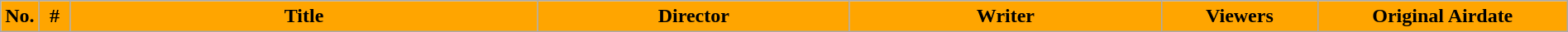<table class="wikitable plainrowheaders" style="width:100%; margin:auto;">
<tr>
<th style="background-color: orange;" width="2%">No.</th>
<th style="background-color: orange;" width="2%">#</th>
<th style="background-color: orange;" width="30%">Title</th>
<th style="background-color: orange;" width="20%">Director</th>
<th style="background-color: orange;" width="20%">Writer</th>
<th style="background-color: orange;" width="10%">Viewers</th>
<th style="background-color: orange;" width="16%">Original Airdate<br>











</th>
</tr>
</table>
